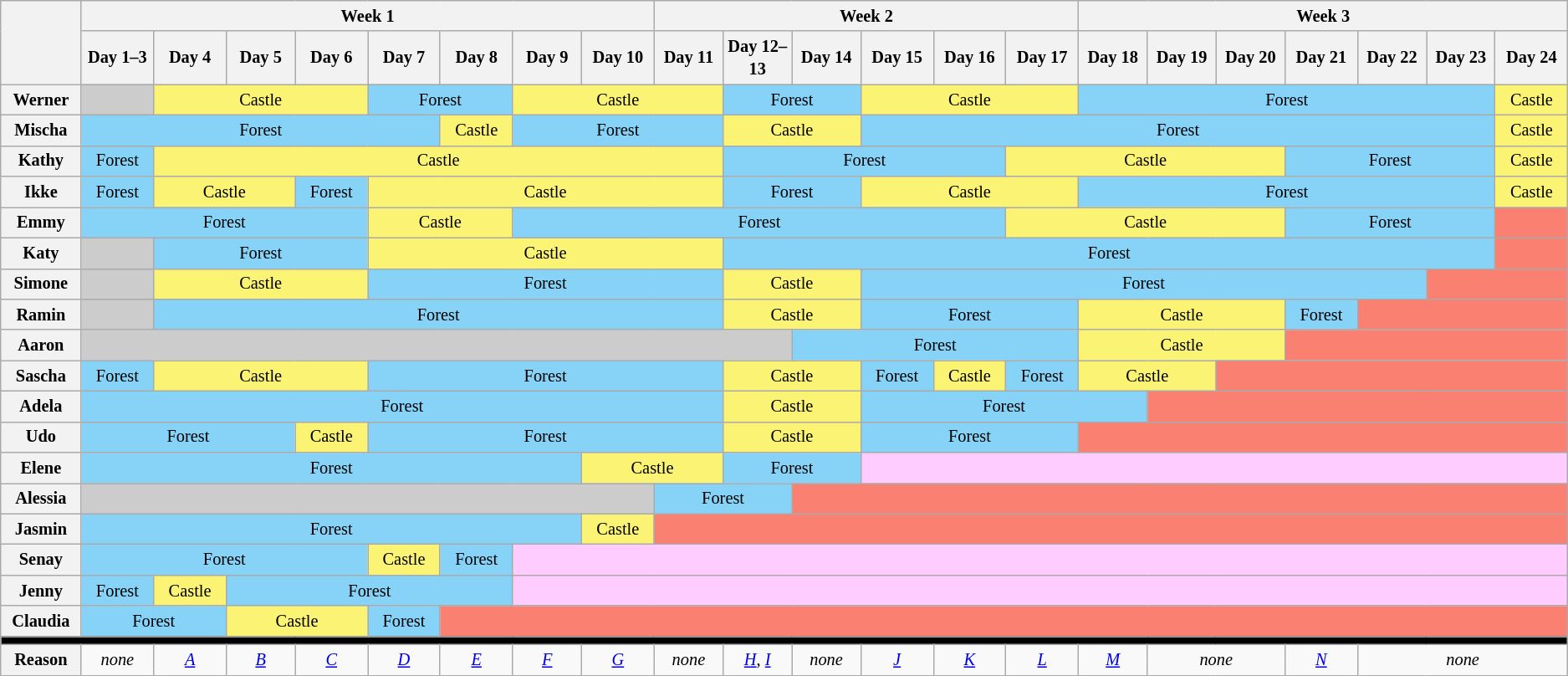<table class="wikitable" style="text-align:center; width:auto; font-size:85%; line-height:18px;">
<tr>
<th rowspan="2" style="width:2%;"></th>
<th colspan="8">Week 1</th>
<th colspan="6">Week 2</th>
<th colspan="7">Week 3</th>
</tr>
<tr>
<th style="width:3%;">Day 1–3</th>
<th style="width:3%;">Day 4</th>
<th style="width:3%;">Day 5</th>
<th style="width:3%;">Day 6</th>
<th style="width:3%;">Day 7</th>
<th style="width:3%;">Day 8</th>
<th style="width:3%;">Day 9</th>
<th style="width:3%;">Day 10</th>
<th style="width:3%;">Day 11</th>
<th style="width:3%;">Day 12–13</th>
<th style="width:3%;">Day 14</th>
<th style="width:3%;">Day 15</th>
<th style="width:3%;">Day 16</th>
<th style="width:3%;">Day 17</th>
<th style="width:3%;">Day 18</th>
<th style="width:3%;">Day 19</th>
<th style="width:3%;">Day 20</th>
<th style="width:3%;">Day 21</th>
<th style="width:3%;">Day 22</th>
<th style="width:3%;">Day 23</th>
<th style="width:3%;">Day 24</th>
</tr>
<tr>
<th>Werner</th>
<td style="background:#cccccc;"></td>
<td colspan="3" style="background:#FBF373;">Castle</td>
<td colspan="2" style="background:#87D3F8;">Forest</td>
<td colspan="3" style="background:#FBF373;">Castle</td>
<td colspan="2" style="background:#87D3F8;">Forest</td>
<td colspan="3" style="background:#FBF373;">Castle</td>
<td colspan="6" style="background:#87D3F8;">Forest</td>
<td style="background:#FBF373;">Castle</td>
</tr>
<tr>
<th>Mischa</th>
<td colspan="5" style="background:#87D3F8;">Forest</td>
<td style="background:#FBF373;">Castle</td>
<td colspan="3" style="background:#87D3F8;">Forest</td>
<td colspan="2" style="background:#FBF373;">Castle</td>
<td colspan="9" style="background:#87D3F8;">Forest</td>
<td style="background:#FBF373;">Castle</td>
</tr>
<tr>
<th>Kathy</th>
<td style="background:#87D3F8;">Forest</td>
<td colspan="8" style="background:#FBF373;">Castle</td>
<td colspan="4" style="background:#87D3F8;">Forest</td>
<td colspan="4" style="background:#FBF373;">Castle</td>
<td colspan="3" style="background:#87D3F8;">Forest</td>
<td style="background:#FBF373;">Castle</td>
</tr>
<tr>
<th>Ikke</th>
<td style="background:#87D3F8;">Forest</td>
<td colspan="2" style="background:#FBF373;">Castle</td>
<td style="background:#87D3F8;">Forest</td>
<td colspan="5" style="background:#FBF373;">Castle</td>
<td colspan="2" style="background:#87D3F8;">Forest</td>
<td colspan="3" style="background:#FBF373;">Castle</td>
<td colspan="6" style="background:#87D3F8;">Forest</td>
<td style="background:#FBF373;">Castle</td>
</tr>
<tr>
<th>Emmy</th>
<td colspan="4" style="background:#87D3F8;">Forest</td>
<td colspan="2" style="background:#FBF373;">Castle</td>
<td colspan="7" style="background:#87D3F8;">Forest</td>
<td colspan="4" style="background:#FBF373;">Castle</td>
<td colspan="3" style="background:#87D3F8;">Forest</td>
<td style="background:#FA8072"></td>
</tr>
<tr>
<th>Katy</th>
<td style="background:#cccccc;"></td>
<td colspan="3" style="background:#87D3F8;">Forest</td>
<td colspan="5" style="background:#FBF373;">Castle</td>
<td colspan="11" style="background:#87D3F8;">Forest</td>
<td style="background:#FA8072"></td>
</tr>
<tr>
<th>Simone</th>
<td style="background:#cccccc;"></td>
<td colspan="3" style="background:#FBF373;">Castle</td>
<td colspan="5" style="background:#87D3F8;">Forest</td>
<td colspan="2" style="background:#FBF373;">Castle</td>
<td colspan="8" style="background:#87D3F8;">Forest</td>
<td colspan="2" style="background:#FA8072"></td>
</tr>
<tr>
<th>Ramin</th>
<td style="background:#cccccc;"></td>
<td colspan="8" style="background:#87D3F8;">Forest</td>
<td colspan="2" style="background:#FBF373;">Castle</td>
<td colspan="3" style="background:#87D3F8;">Forest</td>
<td colspan="3" style="background:#FBF373;">Castle</td>
<td colspan="1" style="background:#87D3F8;">Forest</td>
<td colspan="3" style="background:#FA8072"></td>
</tr>
<tr>
<th>Aaron</th>
<td colspan="10" style="background:#cccccc;"></td>
<td colspan="4" style="background:#87D3F8;">Forest</td>
<td colspan="3" style="background:#FBF373;">Castle</td>
<td colspan="4" style="background:#FA8072"></td>
</tr>
<tr>
<th>Sascha</th>
<td style="background:#87D3F8;">Forest</td>
<td colspan="3" style="background:#FBF373;">Castle</td>
<td colspan="5" style="background:#87D3F8;">Forest</td>
<td colspan="2" style="background:#FBF373;">Castle</td>
<td colspan="1" style="background:#87D3F8;">Forest</td>
<td style="background:#FBF373;">Castle</td>
<td colspan="1" style="background:#87D3F8;">Forest</td>
<td colspan="2" style="background:#FBF373;">Castle</td>
<td colspan="5" style="background:#FA8072"></td>
</tr>
<tr>
<th>Adela</th>
<td colspan="9" style="background:#87D3F8;">Forest</td>
<td colspan="2" style="background:#FBF373;">Castle</td>
<td colspan="4" style="background:#87D3F8;">Forest</td>
<td colspan="6" style="background:#FA8072"></td>
</tr>
<tr>
<th>Udo</th>
<td colspan="3" style="background:#87D3F8;">Forest</td>
<td style="background:#FBF373;">Castle</td>
<td colspan="5" style="background:#87D3F8;">Forest</td>
<td colspan="2" style="background:#FBF373;">Castle</td>
<td colspan="3" style="background:#87D3F8;">Forest</td>
<td colspan="7" style="background:#FA8072"></td>
</tr>
<tr>
<th>Elene</th>
<td colspan="7" style="background:#87D3F8;">Forest</td>
<td colspan="2" style="background:#FBF373;">Castle</td>
<td colspan="2" style="background:#87D3F8;">Forest</td>
<td style="background:#FCF" colspan="10"></td>
</tr>
<tr>
<th>Alessia</th>
<td colspan="8" style="background:#cccccc;"></td>
<td colspan="2" style="background:#87D3F8;">Forest</td>
<td colspan="11" style="background:#FA8072"></td>
</tr>
<tr>
<th>Jasmin</th>
<td colspan="7" style="background:#87D3F8;">Forest</td>
<td style="background:#FBF373;">Castle</td>
<td colspan="13" style="background:#FA8072"></td>
</tr>
<tr>
<th>Senay</th>
<td colspan="4" style="background:#87D3F8;">Forest</td>
<td style="background:#FBF373;">Castle</td>
<td style="background:#87D3F8;">Forest</td>
<td style="background:#FCF" colspan="15"></td>
</tr>
<tr>
<th>Jenny</th>
<td style="background:#87D3F8;">Forest</td>
<td style="background:#FBF373;">Castle</td>
<td colspan="4" style="background:#87D3F8;">Forest</td>
<td style="background:#FCF" colspan="15"></td>
</tr>
<tr>
<th>Claudia</th>
<td colspan="2" style="background:#87D3F8;">Forest</td>
<td colspan="2" style="background:#FBF373;">Castle</td>
<td style="background:#87D3F8;">Forest</td>
<td colspan="16" style="background:#FA8072"></td>
</tr>
<tr>
<th colspan="22" style="background:black;"></th>
</tr>
<tr>
<th>Reason</th>
<td><em>none</em></td>
<td><em><a href='#'>A</a></em></td>
<td><em><a href='#'>B</a></em></td>
<td><em><a href='#'>C</a></em></td>
<td><em><a href='#'>D</a></em></td>
<td><em><a href='#'>E</a></em></td>
<td><em><a href='#'>F</a></em></td>
<td><em><a href='#'>G</a></em></td>
<td><em>none</em></td>
<td><em><a href='#'>H</a></em>, <em><a href='#'>I</a></em></td>
<td><em>none</em></td>
<td><em><a href='#'>J</a></em></td>
<td><em><a href='#'>K</a></em></td>
<td><em><a href='#'>L</a></em></td>
<td><em><a href='#'>M</a></em></td>
<td colspan="2"><em>none</em></td>
<td><em><a href='#'>N</a></em></td>
<td colspan="3"><em>none</em></td>
</tr>
</table>
